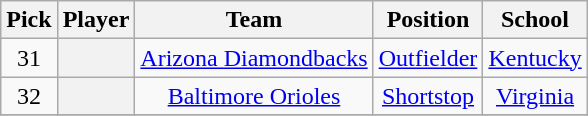<table class="wikitable sortable plainrowheaders" style="text-align:center; width=74%">
<tr>
<th scope="col">Pick</th>
<th scope="col">Player</th>
<th scope="col">Team</th>
<th scope="col">Position</th>
<th scope="col">School</th>
</tr>
<tr>
<td>31</td>
<th scope="row" style="text-align:center"></th>
<td><a href='#'>Arizona Diamondbacks</a></td>
<td><a href='#'>Outfielder</a></td>
<td><a href='#'>Kentucky</a></td>
</tr>
<tr>
<td>32</td>
<th scope="row" style="text-align:center"></th>
<td><a href='#'>Baltimore Orioles</a></td>
<td><a href='#'>Shortstop</a></td>
<td><a href='#'>Virginia</a></td>
</tr>
<tr>
</tr>
</table>
